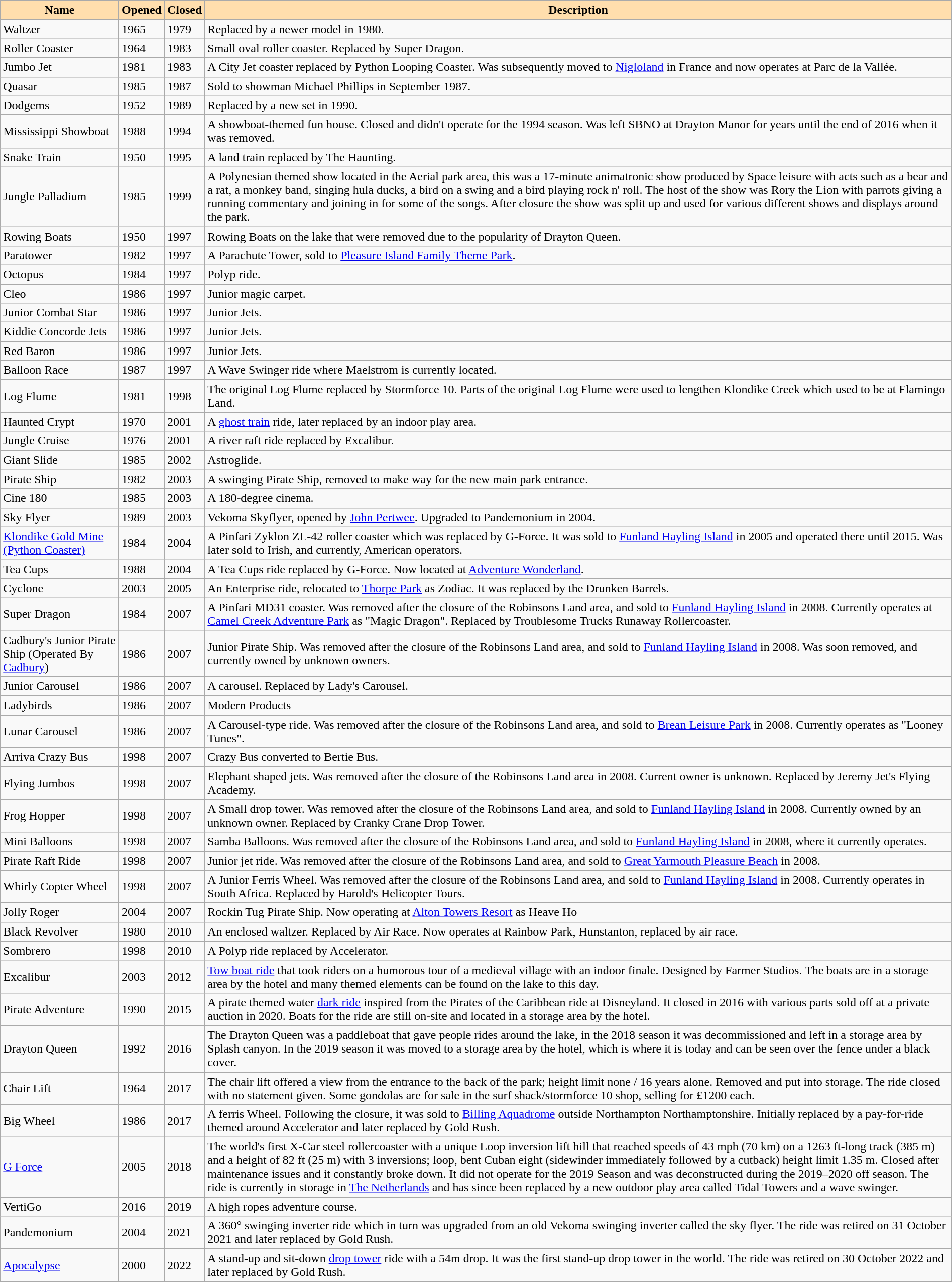<table class="wikitable sortable" style="width: 100%; font sizes: 95%;">
<tr>
<th style="background-color: #FFDEAD; width 15em;">Name</th>
<th style="background-color: #FFDEAD; width 4em;">Opened</th>
<th style="background-color: #FFDEAD; width 4em;">Closed</th>
<th style="background-color: #FFDEAD;">Description</th>
</tr>
<tr>
<td>Waltzer</td>
<td>1965</td>
<td>1979</td>
<td>Replaced by a newer model in 1980.</td>
</tr>
<tr>
<td>Roller Coaster</td>
<td>1964</td>
<td>1983</td>
<td>Small oval roller coaster. Replaced by Super Dragon.</td>
</tr>
<tr>
<td>Jumbo Jet</td>
<td>1981</td>
<td>1983</td>
<td>A City Jet coaster replaced by Python Looping Coaster. Was subsequently moved to <a href='#'>Nigloland</a> in France and now operates at Parc de la Vallée.</td>
</tr>
<tr>
<td>Quasar</td>
<td>1985</td>
<td>1987</td>
<td>Sold to showman Michael Phillips in September 1987.</td>
</tr>
<tr>
<td>Dodgems</td>
<td>1952</td>
<td>1989</td>
<td>Replaced by a new set in 1990.</td>
</tr>
<tr>
<td>Mississippi Showboat</td>
<td>1988</td>
<td>1994</td>
<td>A showboat-themed fun house. Closed and didn't operate for the 1994 season. Was left SBNO at Drayton Manor for years until the end of 2016 when it was removed.</td>
</tr>
<tr>
<td>Snake Train</td>
<td>1950</td>
<td>1995</td>
<td>A land train replaced by The Haunting.</td>
</tr>
<tr>
<td>Jungle Palladium</td>
<td>1985</td>
<td>1999</td>
<td>A Polynesian themed show located in the Aerial park area, this was a 17-minute animatronic show produced by Space leisure with acts such as a bear and a rat, a monkey band, singing hula ducks, a bird on a swing and a bird playing rock n' roll. The host of the show was Rory the Lion with parrots giving a running commentary and joining in for some of the songs. After closure the show was split up and used for various different shows and displays around the park.</td>
</tr>
<tr>
<td>Rowing Boats</td>
<td>1950</td>
<td>1997</td>
<td>Rowing Boats on the lake that were removed due to the popularity of Drayton Queen.</td>
</tr>
<tr>
<td>Paratower</td>
<td>1982</td>
<td>1997</td>
<td>A Parachute Tower, sold to <a href='#'>Pleasure Island Family Theme Park</a>.</td>
</tr>
<tr>
<td>Octopus</td>
<td>1984</td>
<td>1997</td>
<td>Polyp ride.</td>
</tr>
<tr>
<td>Cleo</td>
<td>1986</td>
<td>1997</td>
<td>Junior magic carpet.</td>
</tr>
<tr>
<td>Junior Combat Star</td>
<td>1986</td>
<td>1997</td>
<td>Junior Jets.</td>
</tr>
<tr>
<td>Kiddie Concorde Jets</td>
<td>1986</td>
<td>1997</td>
<td>Junior Jets.</td>
</tr>
<tr>
<td>Red Baron</td>
<td>1986</td>
<td>1997</td>
<td>Junior Jets.</td>
</tr>
<tr>
<td>Balloon Race</td>
<td>1987</td>
<td>1997</td>
<td>A Wave Swinger ride where Maelstrom is currently located.</td>
</tr>
<tr>
<td>Log Flume</td>
<td>1981</td>
<td>1998</td>
<td>The original Log Flume replaced by Stormforce 10. Parts of the original Log Flume were used to lengthen Klondike Creek which used to be at Flamingo Land.</td>
</tr>
<tr>
<td>Haunted Crypt</td>
<td>1970</td>
<td>2001</td>
<td>A <a href='#'>ghost train</a> ride, later replaced by an indoor play area.</td>
</tr>
<tr>
<td>Jungle Cruise</td>
<td>1976</td>
<td>2001</td>
<td>A river raft ride replaced by Excalibur.</td>
</tr>
<tr>
<td>Giant Slide</td>
<td>1985</td>
<td>2002</td>
<td>Astroglide.</td>
</tr>
<tr>
<td>Pirate Ship</td>
<td>1982</td>
<td>2003</td>
<td>A swinging Pirate Ship, removed to make way for the new main park entrance.</td>
</tr>
<tr>
<td>Cine 180</td>
<td>1985</td>
<td>2003</td>
<td>A 180-degree cinema.</td>
</tr>
<tr>
<td>Sky Flyer</td>
<td>1989</td>
<td>2003</td>
<td>Vekoma Skyflyer, opened by <a href='#'>John Pertwee</a>. Upgraded to Pandemonium in 2004.</td>
</tr>
<tr>
<td><a href='#'>Klondike Gold Mine (Python Coaster)</a></td>
<td>1984</td>
<td>2004</td>
<td>A Pinfari Zyklon ZL-42 roller coaster which was replaced by G-Force. It was sold to <a href='#'>Funland Hayling Island</a> in 2005 and operated there until 2015. Was later sold to Irish, and currently, American operators.</td>
</tr>
<tr>
<td>Tea Cups</td>
<td>1988</td>
<td>2004</td>
<td>A Tea Cups ride replaced by G-Force. Now located at <a href='#'>Adventure Wonderland</a>.</td>
</tr>
<tr>
<td>Cyclone</td>
<td>2003</td>
<td>2005</td>
<td>An Enterprise ride, relocated to <a href='#'>Thorpe Park</a> as Zodiac. It was replaced by the Drunken Barrels.</td>
</tr>
<tr>
<td>Super Dragon</td>
<td>1984</td>
<td>2007</td>
<td>A Pinfari MD31 coaster. Was removed after the closure of the Robinsons Land area, and sold to <a href='#'>Funland Hayling Island</a> in 2008. Currently operates at <a href='#'>Camel Creek Adventure Park</a> as "Magic Dragon". Replaced by Troublesome Trucks Runaway Rollercoaster.</td>
</tr>
<tr>
<td>Cadbury's Junior Pirate Ship (Operated By <a href='#'>Cadbury</a>)</td>
<td>1986</td>
<td>2007</td>
<td>Junior Pirate Ship. Was removed after the closure of the Robinsons Land area, and sold to <a href='#'>Funland Hayling Island</a> in 2008. Was soon removed, and currently owned by unknown owners.</td>
</tr>
<tr>
<td>Junior Carousel</td>
<td>1986</td>
<td>2007</td>
<td>A carousel. Replaced by Lady's Carousel.</td>
</tr>
<tr>
<td>Ladybirds</td>
<td>1986</td>
<td>2007</td>
<td>Modern Products</td>
</tr>
<tr>
<td>Lunar Carousel</td>
<td>1986</td>
<td>2007</td>
<td>A Carousel-type ride. Was removed after the closure of the Robinsons Land area, and sold to <a href='#'>Brean Leisure Park</a> in 2008. Currently operates as "Looney Tunes".</td>
</tr>
<tr>
<td>Arriva Crazy Bus</td>
<td>1998</td>
<td>2007</td>
<td>Crazy Bus converted to Bertie Bus.</td>
</tr>
<tr>
<td>Flying Jumbos</td>
<td>1998</td>
<td>2007</td>
<td>Elephant shaped jets. Was removed after the closure of the Robinsons Land area in 2008. Current owner is unknown. Replaced by Jeremy Jet's Flying Academy.</td>
</tr>
<tr>
<td>Frog Hopper</td>
<td>1998</td>
<td>2007</td>
<td>A Small drop tower. Was removed after the closure of the Robinsons Land area, and sold to <a href='#'>Funland Hayling Island</a> in 2008. Currently owned by an unknown owner. Replaced by Cranky Crane Drop Tower.</td>
</tr>
<tr>
<td>Mini Balloons</td>
<td>1998</td>
<td>2007</td>
<td>Samba Balloons. Was removed after the closure of the Robinsons Land area, and sold to <a href='#'>Funland Hayling Island</a> in 2008, where it currently operates.</td>
</tr>
<tr>
<td>Pirate Raft Ride</td>
<td>1998</td>
<td>2007</td>
<td>Junior jet ride. Was removed after the closure of the Robinsons Land area, and sold to <a href='#'>Great Yarmouth Pleasure Beach</a> in 2008.</td>
</tr>
<tr>
<td>Whirly Copter Wheel</td>
<td>1998</td>
<td>2007</td>
<td>A Junior Ferris Wheel. Was removed after the closure of the Robinsons Land area, and sold to <a href='#'>Funland Hayling Island</a> in 2008. Currently operates in South Africa. Replaced by Harold's Helicopter Tours.</td>
</tr>
<tr>
<td>Jolly Roger</td>
<td>2004</td>
<td>2007</td>
<td>Rockin Tug Pirate Ship. Now operating at <a href='#'>Alton Towers Resort</a> as Heave Ho</td>
</tr>
<tr>
<td>Black Revolver</td>
<td>1980</td>
<td>2010</td>
<td>An enclosed waltzer. Replaced by Air Race. Now operates at Rainbow Park, Hunstanton, replaced by air race.</td>
</tr>
<tr>
<td>Sombrero</td>
<td>1998</td>
<td>2010</td>
<td>A Polyp ride replaced by Accelerator.</td>
</tr>
<tr>
<td>Excalibur</td>
<td>2003</td>
<td>2012</td>
<td><a href='#'>Tow boat ride</a> that took riders on a humorous tour of a medieval village with an indoor finale. Designed by Farmer Studios. The boats are in a storage area by the hotel and many themed elements can be found on the lake to this day.</td>
</tr>
<tr>
<td>Pirate Adventure</td>
<td>1990</td>
<td>2015</td>
<td>A pirate themed water <a href='#'>dark ride</a> inspired from the Pirates of the Caribbean ride at Disneyland. It closed in 2016 with various parts sold off at a private auction in 2020. Boats for the ride are still on-site and located in a storage area by the hotel.</td>
</tr>
<tr>
<td>Drayton Queen</td>
<td>1992</td>
<td>2016</td>
<td>The Drayton Queen was a paddleboat that gave people rides around the lake, in the 2018 season it was decommissioned and left in a storage area by Splash canyon. In the 2019 season it was moved to a storage area by the hotel, which is where it is today and can be seen over the fence under a black cover.</td>
</tr>
<tr>
<td>Chair Lift</td>
<td>1964</td>
<td>2017</td>
<td>The chair lift offered a view from the entrance to the back of the park; height limit none / 16 years alone. Removed and put into storage. The ride closed with no statement given. Some gondolas are for sale in the surf shack/stormforce 10 shop, selling for £1200 each.</td>
</tr>
<tr>
<td>Big Wheel</td>
<td>1986</td>
<td>2017</td>
<td>A ferris Wheel. Following the closure, it was sold to <a href='#'>Billing Aquadrome</a> outside Northampton Northamptonshire. Initially replaced by a pay-for-ride themed around Accelerator and later replaced by Gold Rush.</td>
</tr>
<tr>
<td><a href='#'>G Force</a></td>
<td>2005</td>
<td>2018</td>
<td>The world's first X-Car steel rollercoaster with a unique Loop inversion lift hill that reached speeds of 43 mph (70 km) on a 1263 ft-long track (385 m) and a height of 82 ft (25 m) with 3 inversions; loop, bent Cuban eight (sidewinder immediately followed by a cutback) height limit 1.35 m. Closed after maintenance issues and it constantly broke down. It did not operate for the 2019 Season and was deconstructed during the 2019–2020 off season. The ride is currently in storage in <a href='#'>The Netherlands</a> and has since been replaced by a new outdoor play area called Tidal Towers and a wave swinger.</td>
</tr>
<tr>
<td>VertiGo</td>
<td>2016</td>
<td>2019</td>
<td>A high ropes adventure course.</td>
</tr>
<tr>
<td>Pandemonium</td>
<td>2004</td>
<td>2021</td>
<td>A 360° swinging inverter ride which in turn was upgraded from an old Vekoma swinging inverter called the sky flyer. The ride was retired on 31 October 2021 and later replaced by Gold Rush.</td>
</tr>
<tr>
<td><a href='#'>Apocalypse</a></td>
<td>2000</td>
<td>2022</td>
<td>A stand-up and sit-down <a href='#'>drop tower</a> ride with a 54m drop. It was the first stand-up drop tower in the world. The ride was retired on 30 October 2022 and later replaced by Gold Rush.</td>
</tr>
<tr>
</tr>
</table>
